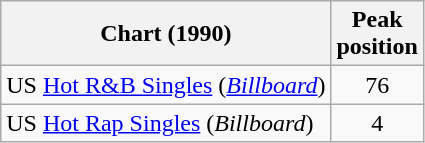<table class="wikitable">
<tr>
<th>Chart (1990)</th>
<th>Peak<br>position</th>
</tr>
<tr>
<td>US <a href='#'>Hot R&B Singles</a> (<a href='#'><em>Billboard</em></a>)</td>
<td align="center">76</td>
</tr>
<tr>
<td>US <a href='#'>Hot Rap Singles</a> (<em>Billboard</em>)</td>
<td align="center">4</td>
</tr>
</table>
